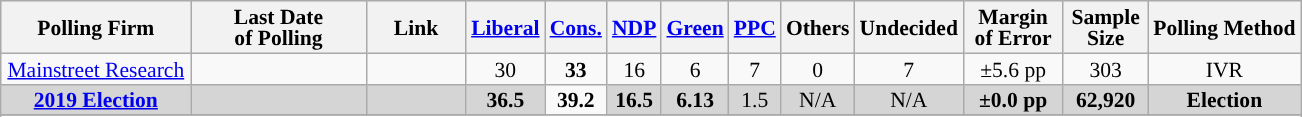<table class="wikitable sortable" style="text-align:center;font-size:90%;line-height:14px;">
<tr style="background:#e9e9e9;">
<th style="width:120px">Polling Firm</th>
<th style="width:110px">Last Date<br>of Polling</th>
<th style="width:60px" class="unsortable">Link</th>
<th style="background-color:"><a href='#'>Liberal</a></th>
<th style="background-color:"><a href='#'>Cons.</a></th>
<th style="background-color:"><a href='#'>NDP</a></th>
<th style="background-color:"><a href='#'>Green</a></th>
<th style="background-color:"><a href='#'><span>PPC</span></a></th>
<th style="background-color:">Others</th>
<th style="background-color:">Undecided</th>
<th style="width:60px;" class=unsortable>Margin<br>of Error</th>
<th style="width:50px;" class=unsortable>Sample<br>Size</th>
<th class=unsortable>Polling Method</th>
</tr>
<tr>
<td><a href='#'>Mainstreet Research</a></td>
<td></td>
<td></td>
<td>30</td>
<td><strong>33</strong></td>
<td>16</td>
<td>6</td>
<td>7</td>
<td>0</td>
<td>7</td>
<td>±5.6 pp</td>
<td>303</td>
<td>IVR</td>
</tr>
<tr>
<td style="background:#D5D5D5"><strong><a href='#'>2019 Election</a></strong></td>
<td style="background:#D5D5D5"><strong></strong></td>
<td style="background:#D5D5D5"></td>
<td style="background:#D5D5D5"><strong>36.5</strong></td>
<td><strong>39.2</strong></td>
<td style="background:#D5D5D5"><strong>16.5</strong></td>
<td style="background:#D5D5D5"><strong>6.13</strong></td>
<td style="background:#D5D5D5">1.5</td>
<td style="background:#D5D5D5">N/A</td>
<td style="background:#D5D5D5">N/A</td>
<td style="background:#D5D5D5"><strong>±0.0 pp</strong></td>
<td style="background:#D5D5D5"><strong>62,920</strong></td>
<td style="background:#D5D5D5"><strong>Election</strong></td>
</tr>
<tr>
</tr>
<tr>
</tr>
</table>
